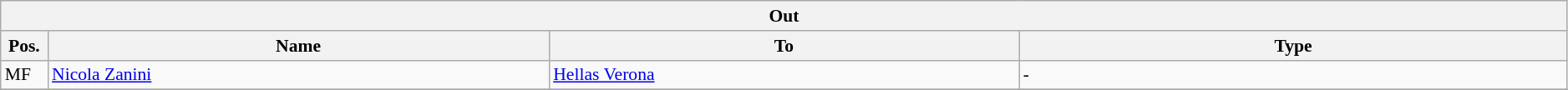<table class="wikitable" style="font-size:90%;width:99%;">
<tr>
<th colspan="4">Out</th>
</tr>
<tr>
<th width=3%>Pos.</th>
<th width=32%>Name</th>
<th width=30%>To</th>
<th width=35%>Type</th>
</tr>
<tr>
<td>MF</td>
<td><a href='#'>Nicola Zanini</a></td>
<td><a href='#'>Hellas Verona</a></td>
<td>-</td>
</tr>
<tr>
</tr>
</table>
